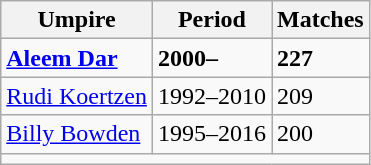<table class=wikitable>
<tr>
<th>Umpire</th>
<th>Period</th>
<th>Matches</th>
</tr>
<tr>
<td> <strong><a href='#'>Aleem Dar</a></strong></td>
<td><strong>2000–</strong></td>
<td><strong>227</strong></td>
</tr>
<tr>
<td> <a href='#'>Rudi Koertzen</a></td>
<td>1992–2010</td>
<td>209</td>
</tr>
<tr>
<td> <a href='#'>Billy Bowden</a></td>
<td>1995–2016</td>
<td>200</td>
</tr>
<tr>
<td colspan=3></td>
</tr>
</table>
